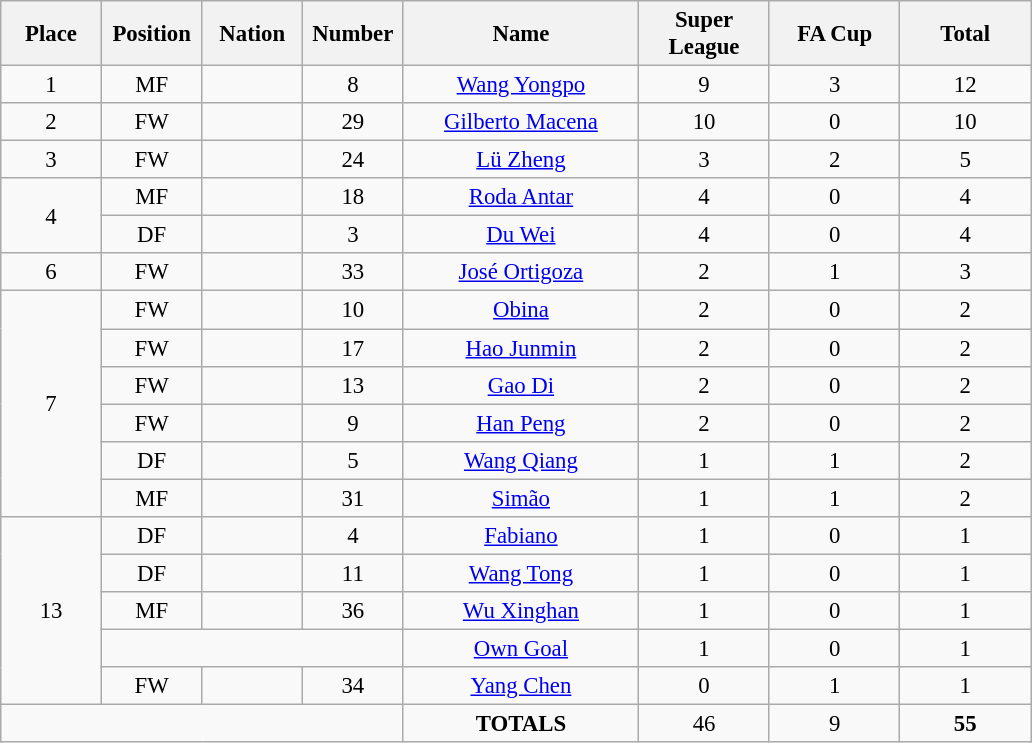<table class="wikitable" style="font-size: 95%; text-align: center;">
<tr>
<th width=60>Place</th>
<th width=60>Position</th>
<th width=60>Nation</th>
<th width=60>Number</th>
<th width=150>Name</th>
<th width=80>Super League</th>
<th width=80>FA Cup</th>
<th width=80><strong>Total</strong></th>
</tr>
<tr>
<td>1</td>
<td>MF</td>
<td></td>
<td>8</td>
<td><a href='#'>Wang Yongpo</a></td>
<td>9</td>
<td>3</td>
<td>12</td>
</tr>
<tr>
<td>2</td>
<td>FW</td>
<td></td>
<td>29</td>
<td><a href='#'>Gilberto Macena</a></td>
<td>10</td>
<td>0</td>
<td>10</td>
</tr>
<tr>
<td>3</td>
<td>FW</td>
<td></td>
<td>24</td>
<td><a href='#'>Lü Zheng</a></td>
<td>3</td>
<td>2</td>
<td>5</td>
</tr>
<tr>
<td rowspan="2">4</td>
<td>MF</td>
<td></td>
<td>18</td>
<td><a href='#'>Roda Antar</a></td>
<td>4</td>
<td>0</td>
<td>4</td>
</tr>
<tr>
<td>DF</td>
<td></td>
<td>3</td>
<td><a href='#'>Du Wei</a></td>
<td>4</td>
<td>0</td>
<td>4</td>
</tr>
<tr>
<td>6</td>
<td>FW</td>
<td></td>
<td>33</td>
<td><a href='#'>José Ortigoza</a></td>
<td>2</td>
<td>1</td>
<td>3</td>
</tr>
<tr>
<td rowspan="6">7</td>
<td>FW</td>
<td></td>
<td>10</td>
<td><a href='#'>Obina</a></td>
<td>2</td>
<td>0</td>
<td>2</td>
</tr>
<tr>
<td>FW</td>
<td></td>
<td>17</td>
<td><a href='#'>Hao Junmin</a></td>
<td>2</td>
<td>0</td>
<td>2</td>
</tr>
<tr>
<td>FW</td>
<td></td>
<td>13</td>
<td><a href='#'>Gao Di</a></td>
<td>2</td>
<td>0</td>
<td>2</td>
</tr>
<tr>
<td>FW</td>
<td></td>
<td>9</td>
<td><a href='#'>Han Peng</a></td>
<td>2</td>
<td>0</td>
<td>2</td>
</tr>
<tr>
<td>DF</td>
<td></td>
<td>5</td>
<td><a href='#'>Wang Qiang</a></td>
<td>1</td>
<td>1</td>
<td>2</td>
</tr>
<tr>
<td>MF</td>
<td></td>
<td>31</td>
<td><a href='#'>Simão</a></td>
<td>1</td>
<td>1</td>
<td>2</td>
</tr>
<tr>
<td rowspan="5">13</td>
<td>DF</td>
<td></td>
<td>4</td>
<td><a href='#'>Fabiano</a></td>
<td>1</td>
<td>0</td>
<td>1</td>
</tr>
<tr>
<td>DF</td>
<td></td>
<td>11</td>
<td><a href='#'>Wang Tong</a></td>
<td>1</td>
<td>0</td>
<td>1</td>
</tr>
<tr>
<td>MF</td>
<td></td>
<td>36</td>
<td><a href='#'>Wu Xinghan</a></td>
<td>1</td>
<td>0</td>
<td>1</td>
</tr>
<tr>
<td colspan="3"></td>
<td><a href='#'>Own Goal</a></td>
<td>1</td>
<td>0</td>
<td>1</td>
</tr>
<tr>
<td>FW</td>
<td></td>
<td>34</td>
<td><a href='#'>Yang Chen</a></td>
<td>0</td>
<td>1</td>
<td>1</td>
</tr>
<tr>
<td colspan="4"></td>
<td><strong>TOTALS</strong></td>
<td>46</td>
<td>9</td>
<td><strong>55</strong></td>
</tr>
</table>
